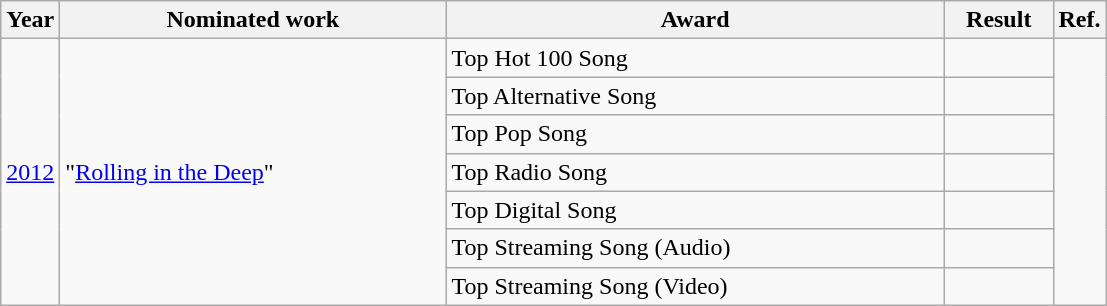<table class="wikitable">
<tr>
<th>Year</th>
<th width="250">Nominated work</th>
<th width="325">Award</th>
<th width="65">Result</th>
<th>Ref.</th>
</tr>
<tr>
<td rowspan="7"><a href='#'>2012</a></td>
<td rowspan="7">"<a href='#'>Rolling in the Deep</a>"</td>
<td>Top Hot 100 Song</td>
<td></td>
<td rowspan="7"></td>
</tr>
<tr>
<td>Top Alternative Song</td>
<td></td>
</tr>
<tr>
<td>Top Pop Song</td>
<td></td>
</tr>
<tr>
<td>Top Radio Song</td>
<td></td>
</tr>
<tr>
<td>Top Digital Song</td>
<td></td>
</tr>
<tr>
<td>Top Streaming Song (Audio)</td>
<td></td>
</tr>
<tr>
<td>Top Streaming Song (Video)</td>
<td></td>
</tr>
</table>
